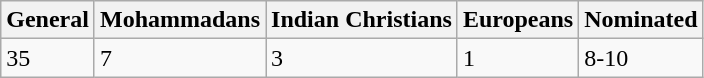<table class="wikitable">
<tr>
<th>General</th>
<th>Mohammadans</th>
<th>Indian Christians</th>
<th>Europeans</th>
<th>Nominated</th>
</tr>
<tr>
<td>35</td>
<td>7</td>
<td>3</td>
<td>1</td>
<td>8-10</td>
</tr>
</table>
